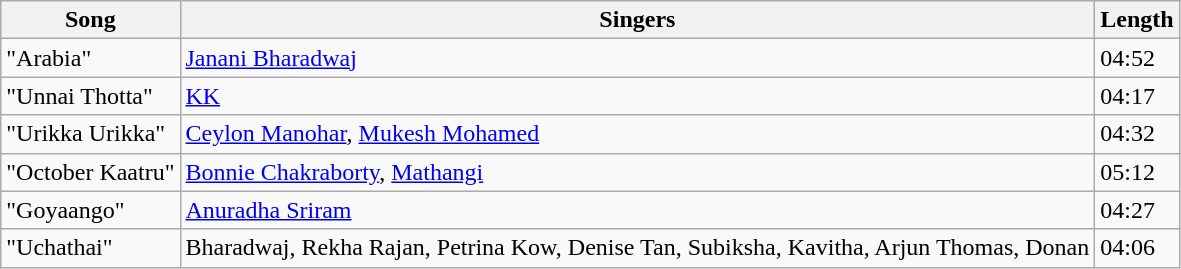<table class="wikitable">
<tr>
<th>Song</th>
<th>Singers</th>
<th>Length</th>
</tr>
<tr>
<td>"Arabia"</td>
<td><a href='#'>Janani Bharadwaj</a></td>
<td>04:52</td>
</tr>
<tr>
<td>"Unnai Thotta"</td>
<td><a href='#'>KK</a></td>
<td>04:17</td>
</tr>
<tr>
<td>"Urikka Urikka"</td>
<td><a href='#'>Ceylon Manohar</a>, <a href='#'>Mukesh Mohamed</a></td>
<td>04:32</td>
</tr>
<tr>
<td>"October Kaatru"</td>
<td><a href='#'>Bonnie Chakraborty</a>, <a href='#'>Mathangi</a></td>
<td>05:12</td>
</tr>
<tr>
<td>"Goyaango"</td>
<td><a href='#'>Anuradha Sriram</a></td>
<td>04:27</td>
</tr>
<tr>
<td>"Uchathai"</td>
<td>Bharadwaj, Rekha Rajan, Petrina Kow, Denise Tan, Subiksha, Kavitha, Arjun Thomas, Donan</td>
<td>04:06</td>
</tr>
</table>
